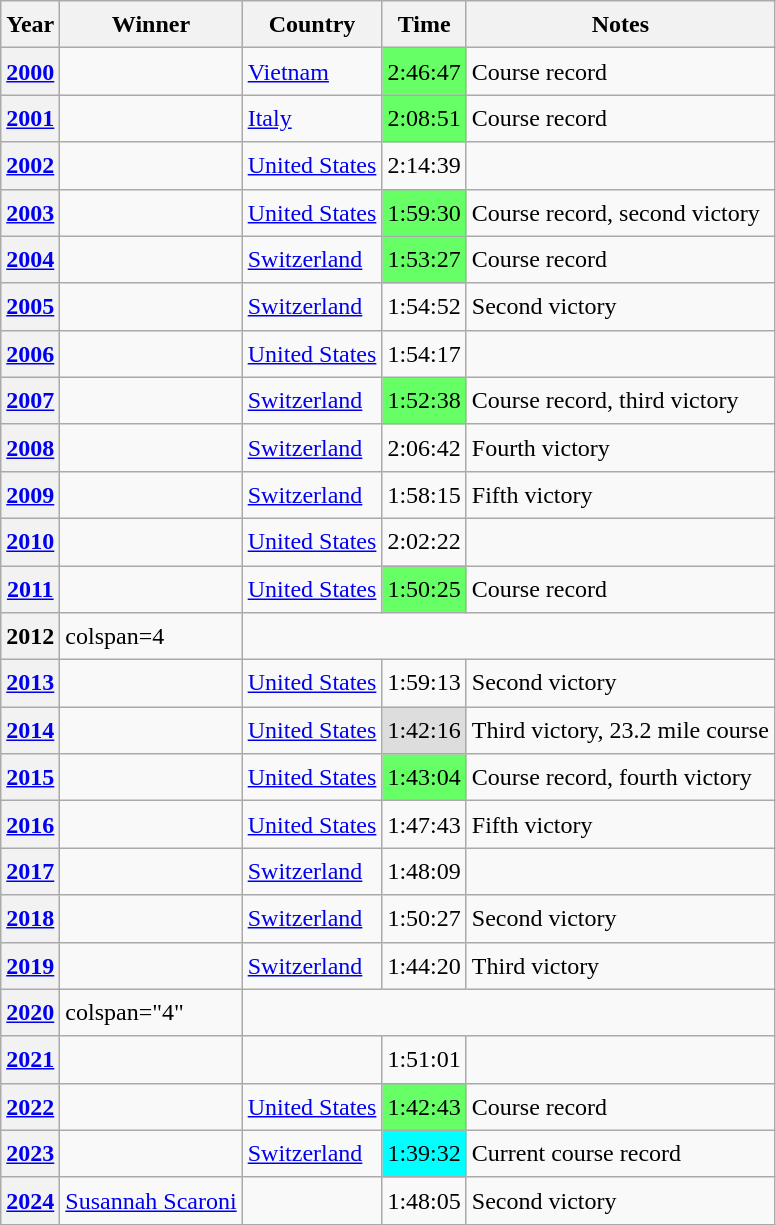<table class="wikitable sortable" style="font-size:1.00em; line-height:1.5em;">
<tr>
<th scope="col">Year</th>
<th scope="col">Winner</th>
<th scope="col">Country</th>
<th scope="col" data-sort-type="time">Time</th>
<th scope="col" class="unsortable">Notes</th>
</tr>
<tr>
<th scope="row"><a href='#'>2000</a></th>
<td></td>
<td> <a href='#'>Vietnam</a></td>
<td style="background-color:#66ff66">2:46:47</td>
<td>Course record</td>
</tr>
<tr>
<th scope="row"><a href='#'>2001</a></th>
<td></td>
<td> <a href='#'>Italy</a></td>
<td style="background-color:#66ff66">2:08:51</td>
<td>Course record</td>
</tr>
<tr>
<th scope="row"><a href='#'>2002</a></th>
<td></td>
<td> <a href='#'>United States</a></td>
<td>2:14:39</td>
<td></td>
</tr>
<tr>
<th scope="row"><a href='#'>2003</a></th>
<td></td>
<td> <a href='#'>United States</a></td>
<td style="background-color:#66ff66">1:59:30</td>
<td>Course record, second victory</td>
</tr>
<tr>
<th scope="row"><a href='#'>2004</a></th>
<td></td>
<td> <a href='#'>Switzerland</a></td>
<td style="background-color:#66ff66">1:53:27</td>
<td>Course record</td>
</tr>
<tr>
<th scope="row"><a href='#'>2005</a></th>
<td></td>
<td> <a href='#'>Switzerland</a></td>
<td>1:54:52</td>
<td>Second victory</td>
</tr>
<tr>
<th scope="row"><a href='#'>2006</a></th>
<td></td>
<td> <a href='#'>United States</a></td>
<td>1:54:17</td>
<td></td>
</tr>
<tr>
<th scope="row"><a href='#'>2007</a></th>
<td></td>
<td> <a href='#'>Switzerland</a></td>
<td style="background-color:#66ff66">1:52:38</td>
<td>Course record, third victory</td>
</tr>
<tr>
<th scope="row"><a href='#'>2008</a></th>
<td></td>
<td> <a href='#'>Switzerland</a></td>
<td>2:06:42</td>
<td>Fourth victory</td>
</tr>
<tr>
<th scope="row"><a href='#'>2009</a></th>
<td></td>
<td> <a href='#'>Switzerland</a></td>
<td>1:58:15</td>
<td>Fifth victory</td>
</tr>
<tr>
<th scope="row"><a href='#'>2010</a></th>
<td></td>
<td> <a href='#'>United States</a></td>
<td>2:02:22</td>
<td></td>
</tr>
<tr>
<th scope="row"><a href='#'>2011</a></th>
<td></td>
<td> <a href='#'>United States</a></td>
<td style="background-color:#66ff66">1:50:25</td>
<td>Course record</td>
</tr>
<tr>
<th scope="row">2012</th>
<td>colspan=4 </td>
</tr>
<tr>
<th scope="row"><a href='#'>2013</a></th>
<td></td>
<td> <a href='#'>United States</a></td>
<td>1:59:13</td>
<td>Second victory</td>
</tr>
<tr>
<th scope="row"><a href='#'>2014</a></th>
<td></td>
<td> <a href='#'>United States</a></td>
<td style="background-color:#dddddd">1:42:16</td>
<td>Third victory, 23.2 mile course</td>
</tr>
<tr>
<th scope="row"><a href='#'>2015</a></th>
<td></td>
<td> <a href='#'>United States</a></td>
<td style="background-color:#66ff66">1:43:04</td>
<td>Course record, fourth victory</td>
</tr>
<tr>
<th scope="row"><a href='#'>2016</a></th>
<td></td>
<td> <a href='#'>United States</a></td>
<td>1:47:43</td>
<td>Fifth victory</td>
</tr>
<tr>
<th scope="row"><a href='#'>2017</a></th>
<td></td>
<td> <a href='#'>Switzerland</a></td>
<td>1:48:09</td>
<td></td>
</tr>
<tr>
<th scope="row"><a href='#'>2018</a></th>
<td></td>
<td> <a href='#'>Switzerland</a></td>
<td>1:50:27</td>
<td>Second victory</td>
</tr>
<tr>
<th scope="row"><a href='#'>2019</a></th>
<td></td>
<td> <a href='#'>Switzerland</a></td>
<td>1:44:20</td>
<td>Third victory</td>
</tr>
<tr>
<th scope="row"><a href='#'>2020</a></th>
<td>colspan="4" </td>
</tr>
<tr>
<th scope="row"><a href='#'>2021</a></th>
<td></td>
<td></td>
<td>1:51:01</td>
<td></td>
</tr>
<tr>
<th scope="row"><a href='#'>2022</a></th>
<td></td>
<td> <a href='#'>United States</a></td>
<td style="background-color:#66ff66">1:42:43</td>
<td>Course record</td>
</tr>
<tr>
<th scope="row"><a href='#'>2023</a></th>
<td></td>
<td> <a href='#'>Switzerland</a></td>
<td style="background-color:#00ffff">1:39:32</td>
<td>Current course record</td>
</tr>
<tr>
<th><a href='#'>2024</a></th>
<td><a href='#'>Susannah Scaroni</a></td>
<td></td>
<td>1:48:05</td>
<td>Second victory</td>
</tr>
</table>
